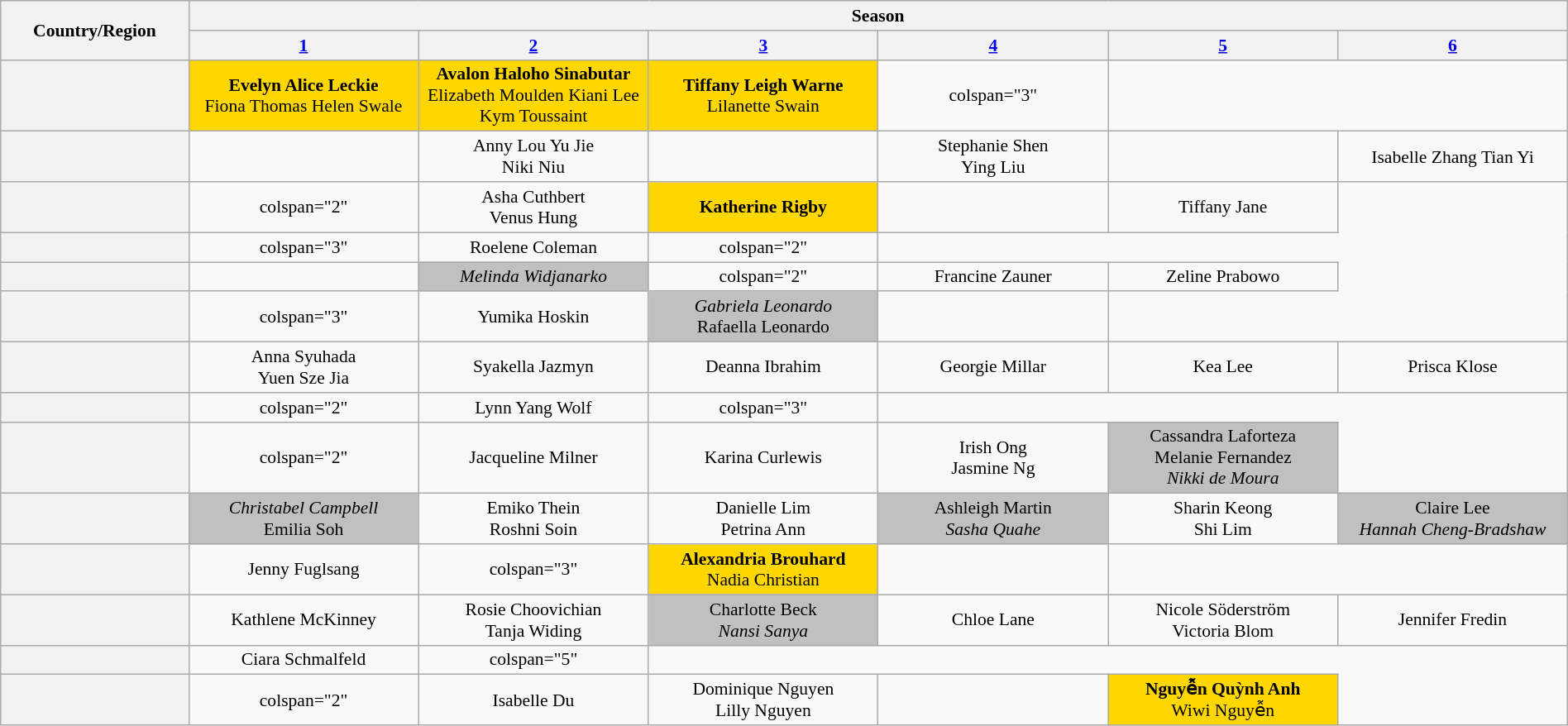<table class="wikitable mw-collapsed mw-collapsible" style="text-align:center; width:100%; font-size:90%">
<tr>
<th rowspan="2" style="width:12%;">Country/Region</th>
<th colspan="6" style="width:88%;">Season</th>
</tr>
<tr>
<th style="width:14.67%;"><a href='#'>1</a></th>
<th style="width:14.67%;"><a href='#'>2</a></th>
<th style="width:14.67%;"><a href='#'>3</a></th>
<th style="width:14.67%;"><a href='#'>4</a></th>
<th style="width:14.67%;"><a href='#'>5</a></th>
<th style="width:14.67%;"><a href='#'>6</a></th>
</tr>
<tr>
<th style="text-align:center;"></th>
<td style="background:gold;"><strong>Evelyn Alice Leckie</strong><br>Fiona Thomas
Helen Swale</td>
<td style="background:gold;"><strong>Avalon Haloho Sinabutar</strong><br>Elizabeth Moulden
Kiani Lee
Kym Toussaint</td>
<td style="background:gold;"><strong>Tiffany Leigh Warne</strong><br>Lilanette Swain</td>
<td>colspan="3" </td>
</tr>
<tr>
<th></th>
<td></td>
<td>Anny Lou Yu Jie<br>Niki Niu</td>
<td></td>
<td>Stephanie Shen<br>Ying Liu</td>
<td></td>
<td>Isabelle Zhang Tian Yi</td>
</tr>
<tr>
<th></th>
<td>colspan="2" </td>
<td>Asha Cuthbert<br>Venus Hung</td>
<td style="background:gold;"><strong>Katherine Rigby</strong></td>
<td></td>
<td>Tiffany Jane</td>
</tr>
<tr>
<th></th>
<td>colspan="3" </td>
<td>Roelene Coleman</td>
<td>colspan="2" </td>
</tr>
<tr>
<th></th>
<td></td>
<td style="background:silver;"><em>Melinda Widjanarko</em></td>
<td>colspan="2" </td>
<td>Francine Zauner</td>
<td>Zeline Prabowo</td>
</tr>
<tr>
<th></th>
<td>colspan="3" </td>
<td>Yumika Hoskin</td>
<td style="background:silver;"><em>Gabriela Leonardo</em><br>Rafaella Leonardo</td>
<td></td>
</tr>
<tr>
<th></th>
<td>Anna Syuhada<br>Yuen Sze Jia</td>
<td>Syakella Jazmyn</td>
<td>Deanna Ibrahim</td>
<td>Georgie Millar</td>
<td>Kea Lee</td>
<td>Prisca Klose</td>
</tr>
<tr>
<th></th>
<td>colspan="2" </td>
<td>Lynn Yang Wolf</td>
<td>colspan="3" </td>
</tr>
<tr>
<th></th>
<td>colspan="2" </td>
<td>Jacqueline Milner</td>
<td>Karina Curlewis</td>
<td>Irish Ong<br>Jasmine Ng</td>
<td style="background:silver;">Cassandra Laforteza<br>Melanie Fernandez<br><em>Nikki de Moura</em></td>
</tr>
<tr>
<th></th>
<td style="background:silver;"><em>Christabel Campbell</em><br>Emilia Soh</td>
<td>Emiko Thein<br>Roshni Soin</td>
<td>Danielle Lim<br>Petrina Ann</td>
<td style="background:silver;">Ashleigh Martin<br><em>Sasha Quahe</em></td>
<td>Sharin Keong<br>Shi Lim</td>
<td style="background:silver;">Claire Lee<br><em>Hannah Cheng-Bradshaw</em></td>
</tr>
<tr>
<th></th>
<td>Jenny Fuglsang</td>
<td>colspan="3" </td>
<td style="background:gold;"><strong>Alexandria Brouhard</strong><br>Nadia Christian</td>
<td></td>
</tr>
<tr>
<th></th>
<td>Kathlene McKinney</td>
<td>Rosie Choovichian<br>Tanja Widing</td>
<td style="background:silver;">Charlotte Beck<br><em>Nansi Sanya</em></td>
<td>Chloe Lane</td>
<td>Nicole Söderström<br>Victoria Blom</td>
<td>Jennifer Fredin</td>
</tr>
<tr>
<th></th>
<td>Ciara Schmalfeld</td>
<td>colspan="5" </td>
</tr>
<tr>
<th></th>
<td>colspan="2" </td>
<td>Isabelle Du</td>
<td>Dominique Nguyen<br>Lilly Nguyen</td>
<td></td>
<td style="background:gold;"><strong>Nguyễn Quỳnh Anh</strong><br>Wiwi Nguyễn</td>
</tr>
</table>
